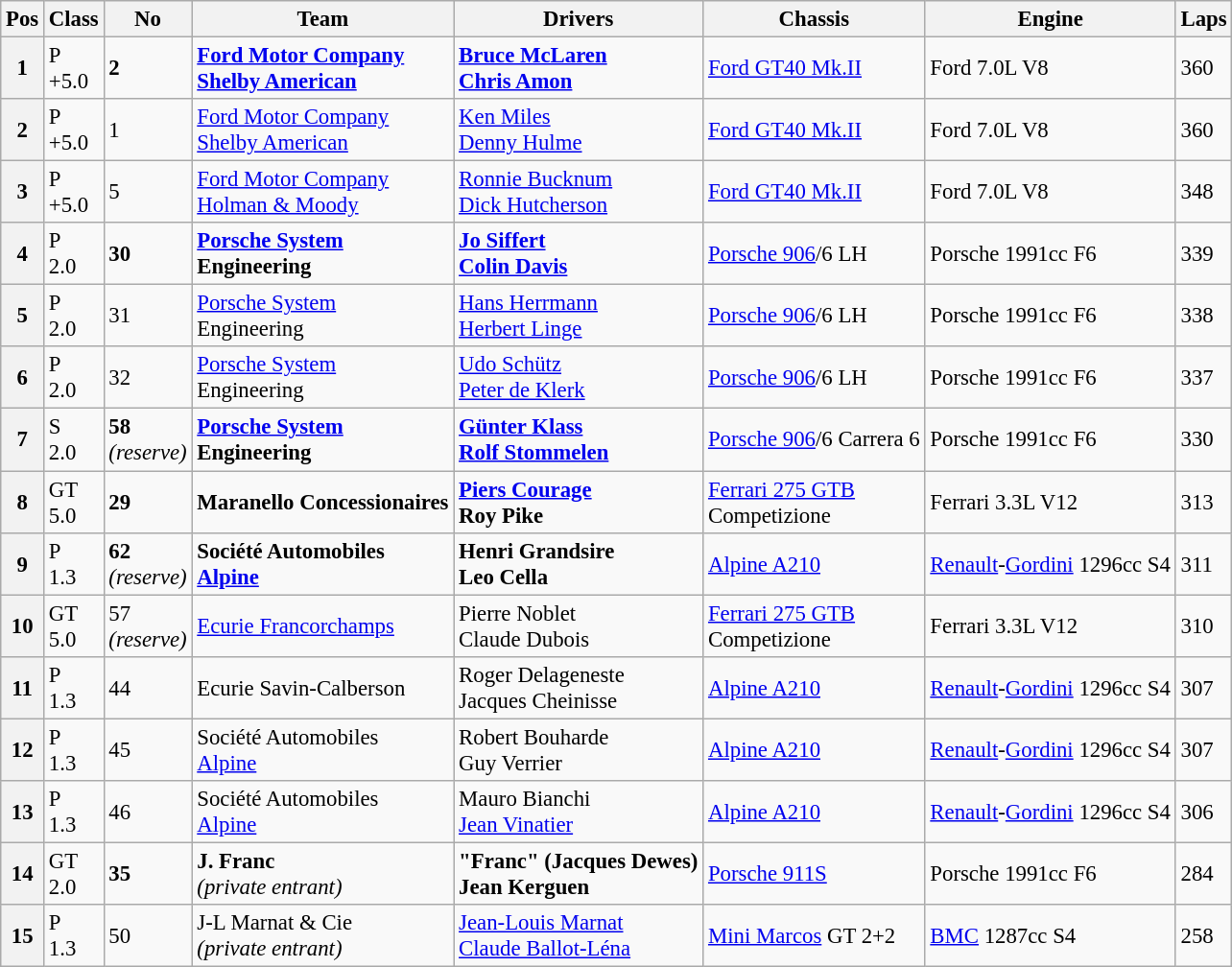<table class="wikitable" style="font-size: 95%;">
<tr>
<th>Pos</th>
<th>Class</th>
<th>No</th>
<th>Team</th>
<th>Drivers</th>
<th>Chassis</th>
<th>Engine</th>
<th>Laps</th>
</tr>
<tr>
<th>1</th>
<td>P<br>+5.0</td>
<td><strong>2</strong></td>
<td> <strong><a href='#'>Ford Motor Company</a></strong><br> <strong><a href='#'>Shelby American</a></strong></td>
<td> <strong><a href='#'>Bruce McLaren</a></strong><br> <strong><a href='#'>Chris Amon</a></strong></td>
<td><a href='#'>Ford GT40 Mk.II</a></td>
<td>Ford 7.0L V8</td>
<td>360</td>
</tr>
<tr>
<th>2</th>
<td>P<br>+5.0</td>
<td>1</td>
<td> <a href='#'>Ford Motor Company</a><br> <a href='#'>Shelby American</a></td>
<td> <a href='#'>Ken Miles</a><br> <a href='#'>Denny Hulme</a></td>
<td><a href='#'>Ford GT40 Mk.II</a></td>
<td>Ford 7.0L V8</td>
<td>360</td>
</tr>
<tr>
<th>3</th>
<td>P<br>+5.0</td>
<td>5</td>
<td> <a href='#'>Ford Motor Company</a><br> <a href='#'>Holman & Moody</a></td>
<td> <a href='#'>Ronnie Bucknum</a><br> <a href='#'>Dick Hutcherson</a></td>
<td><a href='#'>Ford GT40 Mk.II</a></td>
<td>Ford 7.0L V8</td>
<td>348</td>
</tr>
<tr>
<th>4</th>
<td>P<br>2.0</td>
<td><strong>30</strong></td>
<td> <strong><a href='#'>Porsche System</a><br>Engineering</strong></td>
<td> <strong><a href='#'>Jo Siffert</a></strong><br> <strong><a href='#'>Colin Davis</a></strong></td>
<td><a href='#'>Porsche 906</a>/6 LH</td>
<td>Porsche 1991cc F6</td>
<td>339</td>
</tr>
<tr>
<th>5</th>
<td>P<br>2.0</td>
<td>31</td>
<td> <a href='#'>Porsche System</a><br>Engineering</td>
<td> <a href='#'>Hans Herrmann</a><br> <a href='#'>Herbert Linge</a></td>
<td><a href='#'>Porsche 906</a>/6 LH</td>
<td>Porsche 1991cc F6</td>
<td>338</td>
</tr>
<tr>
<th>6</th>
<td>P<br>2.0</td>
<td>32</td>
<td> <a href='#'>Porsche System</a><br>Engineering</td>
<td> <a href='#'>Udo Schütz</a><br> <a href='#'>Peter de Klerk</a></td>
<td><a href='#'>Porsche 906</a>/6 LH</td>
<td>Porsche 1991cc F6</td>
<td>337</td>
</tr>
<tr>
<th>7</th>
<td>S<br>2.0</td>
<td><strong>58</strong><br><em>(reserve)</em></td>
<td> <strong><a href='#'>Porsche System</a><br>Engineering</strong></td>
<td> <strong><a href='#'>Günter Klass</a></strong><br> <strong><a href='#'>Rolf Stommelen</a></strong></td>
<td><a href='#'>Porsche 906</a>/6 Carrera 6</td>
<td>Porsche 1991cc F6</td>
<td>330</td>
</tr>
<tr>
<th>8</th>
<td>GT<br>5.0</td>
<td><strong>29</strong></td>
<td> <strong>Maranello Concessionaires</strong></td>
<td> <strong><a href='#'>Piers Courage</a></strong><br> <strong>Roy Pike</strong></td>
<td><a href='#'>Ferrari 275 GTB</a><br>Competizione</td>
<td>Ferrari 3.3L V12</td>
<td>313</td>
</tr>
<tr>
<th>9</th>
<td>P<br>1.3</td>
<td><strong>62</strong><br><em>(reserve)</em></td>
<td> <strong>Société Automobiles<br><a href='#'>Alpine</a> </strong></td>
<td> <strong>Henri Grandsire</strong><br> <strong>Leo Cella</strong></td>
<td><a href='#'>Alpine A210</a></td>
<td><a href='#'>Renault</a>-<a href='#'>Gordini</a> 1296cc S4</td>
<td>311</td>
</tr>
<tr>
<th>10</th>
<td>GT<br>5.0</td>
<td>57<br><em>(reserve)</em></td>
<td> <a href='#'>Ecurie Francorchamps</a></td>
<td> Pierre Noblet<br> Claude Dubois</td>
<td><a href='#'>Ferrari 275 GTB</a><br>Competizione</td>
<td>Ferrari 3.3L V12</td>
<td>310</td>
</tr>
<tr>
<th>11</th>
<td>P<br>1.3</td>
<td>44</td>
<td> Ecurie Savin-Calberson</td>
<td> Roger Delageneste<br> Jacques Cheinisse</td>
<td><a href='#'>Alpine A210</a></td>
<td><a href='#'>Renault</a>-<a href='#'>Gordini</a> 1296cc S4</td>
<td>307</td>
</tr>
<tr>
<th>12</th>
<td>P<br>1.3</td>
<td>45</td>
<td> Société Automobiles<br><a href='#'>Alpine</a></td>
<td> Robert Bouharde<br> Guy Verrier</td>
<td><a href='#'>Alpine A210</a></td>
<td><a href='#'>Renault</a>-<a href='#'>Gordini</a> 1296cc S4</td>
<td>307</td>
</tr>
<tr>
<th>13</th>
<td>P<br>1.3</td>
<td>46</td>
<td> Société Automobiles<br><a href='#'>Alpine</a></td>
<td> Mauro Bianchi<br> <a href='#'>Jean Vinatier</a></td>
<td><a href='#'>Alpine A210</a></td>
<td><a href='#'>Renault</a>-<a href='#'>Gordini</a> 1296cc S4</td>
<td>306</td>
</tr>
<tr>
<th>14</th>
<td>GT<br>2.0</td>
<td><strong>35</strong></td>
<td> <strong>J. Franc</strong><br><em>(private entrant)</em></td>
<td> <strong> "Franc" (Jacques Dewes)</strong><br> <strong>Jean Kerguen</strong></td>
<td><a href='#'>Porsche 911S</a></td>
<td>Porsche 1991cc F6</td>
<td>284</td>
</tr>
<tr>
<th>15</th>
<td>P<br>1.3</td>
<td>50</td>
<td> J-L Marnat & Cie<br><em>(private entrant)</em></td>
<td> <a href='#'>Jean-Louis Marnat</a><br> <a href='#'>Claude Ballot-Léna</a></td>
<td><a href='#'>Mini Marcos</a> GT 2+2</td>
<td><a href='#'>BMC</a> 1287cc S4</td>
<td>258</td>
</tr>
</table>
